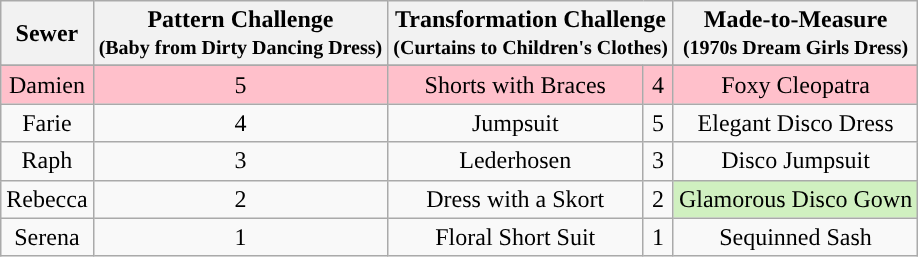<table class="wikitable" style="text-align:center;">
<tr>
<th>Sewer</th>
<th>Pattern Challenge<br><small>(Baby from Dirty Dancing Dress)</small></th>
<th colspan="2">Transformation Challenge<br><small>(Curtains to Children's Clothes)</small></th>
<th>Made-to-Measure<br><small>(1970s Dream Girls Dress)</small></th>
</tr>
<tr>
</tr>
<tr>
</tr>
<tr>
</tr>
<tr style="background:pink">
<td>Damien</td>
<td>5</td>
<td>Shorts with Braces</td>
<td>4</td>
<td>Foxy Cleopatra</td>
</tr>
<tr>
<td>Farie</td>
<td>4</td>
<td>Jumpsuit</td>
<td>5</td>
<td>Elegant Disco Dress</td>
</tr>
<tr>
<td>Raph</td>
<td>3</td>
<td>Lederhosen</td>
<td>3</td>
<td>Disco Jumpsuit</td>
</tr>
<tr>
<td>Rebecca</td>
<td>2</td>
<td>Dress with a Skort</td>
<td>2</td>
<td style="background:#d0f0c0">Glamorous Disco Gown</td>
</tr>
<tr>
<td>Serena</td>
<td>1</td>
<td>Floral Short Suit</td>
<td>1</td>
<td>Sequinned Sash</td>
</tr>
</table>
